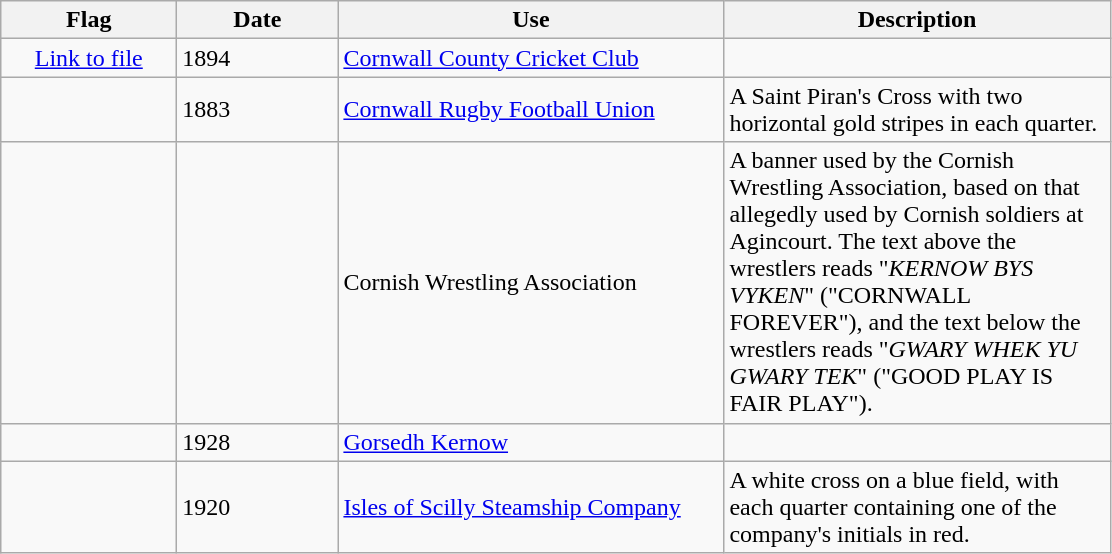<table class="wikitable">
<tr>
<th width="110">Flag</th>
<th width="100">Date</th>
<th width="250">Use</th>
<th width="250">Description</th>
</tr>
<tr>
<td style="text-align:center;"><a href='#'>Link to file</a></td>
<td>1894</td>
<td><a href='#'>Cornwall County Cricket Club</a></td>
<td></td>
</tr>
<tr>
<td></td>
<td>1883</td>
<td><a href='#'>Cornwall Rugby Football Union</a></td>
<td>A Saint Piran's Cross with two horizontal gold stripes in each quarter.</td>
</tr>
<tr>
<td></td>
<td></td>
<td>Cornish Wrestling Association</td>
<td>A banner used by the Cornish Wrestling Association, based on that allegedly used by Cornish soldiers at Agincourt. The text above the wrestlers reads "<em>KERNOW BYS VYKEN</em>" ("CORNWALL FOREVER"), and the text below the wrestlers reads "<em>GWARY WHEK YU GWARY TEK</em>" ("GOOD PLAY IS FAIR PLAY").</td>
</tr>
<tr>
<td></td>
<td>1928</td>
<td><a href='#'>Gorsedh Kernow</a></td>
<td></td>
</tr>
<tr>
<td></td>
<td>1920</td>
<td><a href='#'>Isles of Scilly Steamship Company</a></td>
<td>A white cross on a blue field, with each quarter containing one of the company's initials in red.</td>
</tr>
</table>
